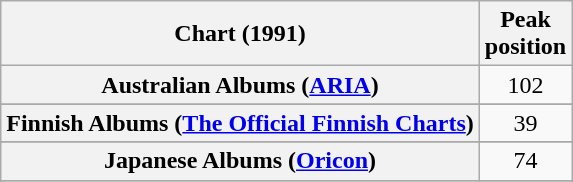<table class="wikitable sortable plainrowheaders" style="text-align:center">
<tr>
<th scope="col">Chart (1991)</th>
<th scope="col">Peak<br> position</th>
</tr>
<tr>
<th scope="row">Australian Albums (<a href='#'>ARIA</a>)</th>
<td align="center">102</td>
</tr>
<tr>
</tr>
<tr>
</tr>
<tr>
</tr>
<tr>
<th scope="row">Finnish Albums (<a href='#'>The Official Finnish Charts</a>)</th>
<td align="center">39</td>
</tr>
<tr>
</tr>
<tr>
<th scope="row">Japanese Albums (<a href='#'>Oricon</a>)</th>
<td align="center">74</td>
</tr>
<tr>
</tr>
<tr>
</tr>
<tr>
</tr>
<tr>
</tr>
<tr>
</tr>
</table>
